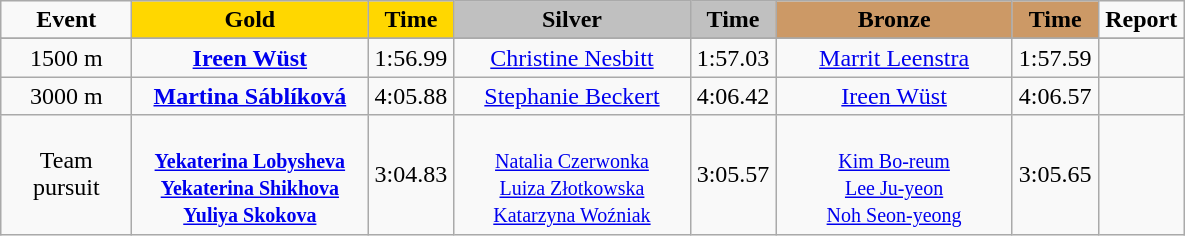<table class="wikitable">
<tr>
<td width="80" align="center"><strong>Event</strong></td>
<td width="150" bgcolor="gold" align="center"><strong>Gold</strong></td>
<td width="50" bgcolor="gold" align="center"><strong>Time</strong></td>
<td width="150" bgcolor="silver" align="center"><strong>Silver</strong></td>
<td width="50" bgcolor="silver" align="center"><strong>Time</strong></td>
<td width="150" bgcolor="#CC9966" align="center"><strong>Bronze</strong></td>
<td width="50" bgcolor="#CC9966" align="center"><strong>Time</strong></td>
<td width="50" align="center"><strong>Report</strong></td>
</tr>
<tr bgcolor="#cccccc">
</tr>
<tr>
<td align="center">1500 m</td>
<td align="center"><strong><a href='#'>Ireen Wüst</a></strong><br><small></small></td>
<td align="center">1:56.99</td>
<td align="center"><a href='#'>Christine Nesbitt</a><br><small></small></td>
<td align="center">1:57.03</td>
<td align="center"><a href='#'>Marrit Leenstra</a><br><small></small></td>
<td align="center">1:57.59</td>
<td align="center"></td>
</tr>
<tr>
<td align="center">3000 m</td>
<td align="center"><strong><a href='#'>Martina Sáblíková</a></strong><br><small></small></td>
<td align="center">4:05.88</td>
<td align="center"><a href='#'>Stephanie Beckert</a><br><small></small></td>
<td align="center">4:06.42</td>
<td align="center"><a href='#'>Ireen Wüst</a><br><small></small></td>
<td align="center">4:06.57</td>
<td align="center"></td>
</tr>
<tr>
<td align="center">Team pursuit</td>
<td align="center"><strong></strong><br><small><strong><a href='#'>Yekaterina Lobysheva</a><br><a href='#'>Yekaterina Shikhova</a><br><a href='#'>Yuliya Skokova</a></strong></small></td>
<td align="center">3:04.83</td>
<td align="center"><br><small><a href='#'>Natalia Czerwonka</a><br><a href='#'>Luiza Złotkowska</a><br><a href='#'>Katarzyna Woźniak</a></small></td>
<td align="center">3:05.57</td>
<td align="center"><br><small><a href='#'>Kim Bo-reum</a><br><a href='#'>Lee Ju-yeon</a><br><a href='#'>Noh Seon-yeong</a></small></td>
<td align="center">3:05.65</td>
<td align="center"></td>
</tr>
</table>
